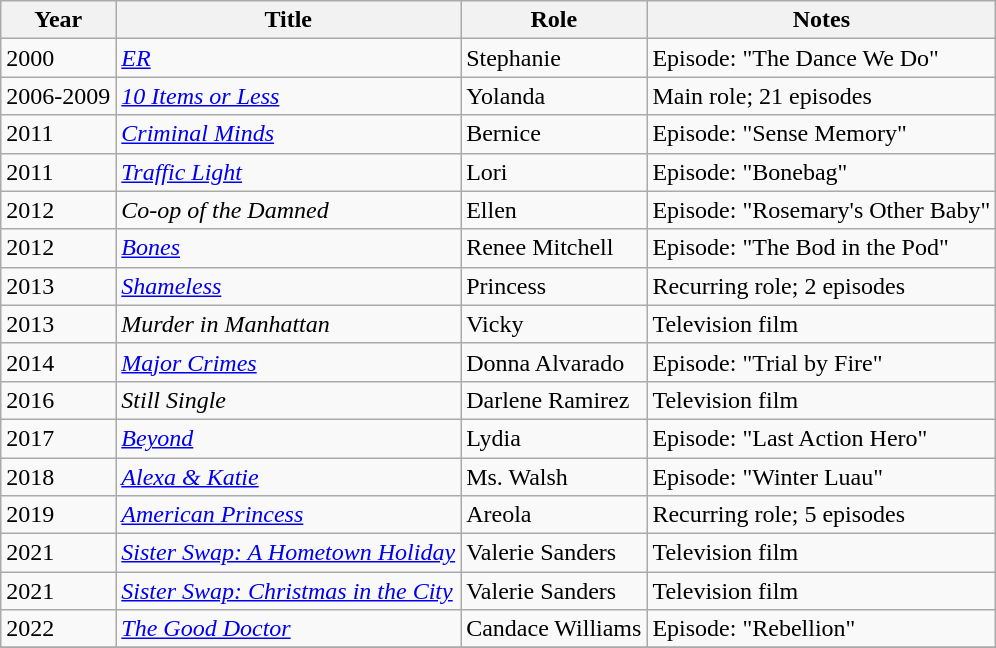<table class="wikitable sortable">
<tr>
<th>Year</th>
<th>Title</th>
<th>Role</th>
<th>Notes</th>
</tr>
<tr>
<td>2000</td>
<td><em><a href='#'>ER</a></em></td>
<td>Stephanie</td>
<td>Episode: "The Dance We Do"</td>
</tr>
<tr>
<td>2006-2009</td>
<td><em><a href='#'>10 Items or Less</a></em></td>
<td>Yolanda</td>
<td>Main role; 21 episodes</td>
</tr>
<tr>
<td>2011</td>
<td><em><a href='#'>Criminal Minds</a></em></td>
<td>Bernice</td>
<td>Episode: "Sense Memory"</td>
</tr>
<tr>
<td>2011</td>
<td><em><a href='#'>Traffic Light</a></em></td>
<td>Lori</td>
<td>Episode: "Bonebag"</td>
</tr>
<tr>
<td>2012</td>
<td><em>Co-op of the Damned</em></td>
<td>Ellen</td>
<td>Episode: "Rosemary's Other Baby"</td>
</tr>
<tr>
<td>2012</td>
<td><em><a href='#'>Bones</a></em></td>
<td>Renee Mitchell</td>
<td>Episode: "The Bod in the Pod"</td>
</tr>
<tr>
<td>2013</td>
<td><em><a href='#'>Shameless</a></em></td>
<td>Princess</td>
<td>Recurring role; 2 episodes</td>
</tr>
<tr>
<td>2013</td>
<td><em>Murder in Manhattan</em></td>
<td>Vicky</td>
<td>Television film</td>
</tr>
<tr>
<td>2014</td>
<td><em><a href='#'>Major Crimes</a></em></td>
<td>Donna Alvarado</td>
<td>Episode: "Trial by Fire"</td>
</tr>
<tr>
<td>2016</td>
<td><em>Still Single</em></td>
<td>Darlene Ramirez</td>
<td>Television film</td>
</tr>
<tr>
<td>2017</td>
<td><em><a href='#'>Beyond</a></em></td>
<td>Lydia</td>
<td>Episode: "Last Action Hero"</td>
</tr>
<tr>
<td>2018</td>
<td><em><a href='#'>Alexa & Katie</a></em></td>
<td>Ms. Walsh</td>
<td>Episode: "Winter Luau"</td>
</tr>
<tr>
<td>2019</td>
<td><em><a href='#'>American Princess</a></em></td>
<td>Areola</td>
<td>Recurring role; 5 episodes</td>
</tr>
<tr>
<td>2021</td>
<td><em><a href='#'>Sister Swap: A Hometown Holiday</a></em></td>
<td>Valerie Sanders</td>
<td>Television film</td>
</tr>
<tr>
<td>2021</td>
<td><em><a href='#'>Sister Swap: Christmas in the City</a></em></td>
<td>Valerie Sanders</td>
<td>Television film</td>
</tr>
<tr>
<td>2022</td>
<td><em><a href='#'>The Good Doctor</a></em></td>
<td>Candace Williams</td>
<td>Episode: "Rebellion"</td>
</tr>
<tr>
</tr>
</table>
